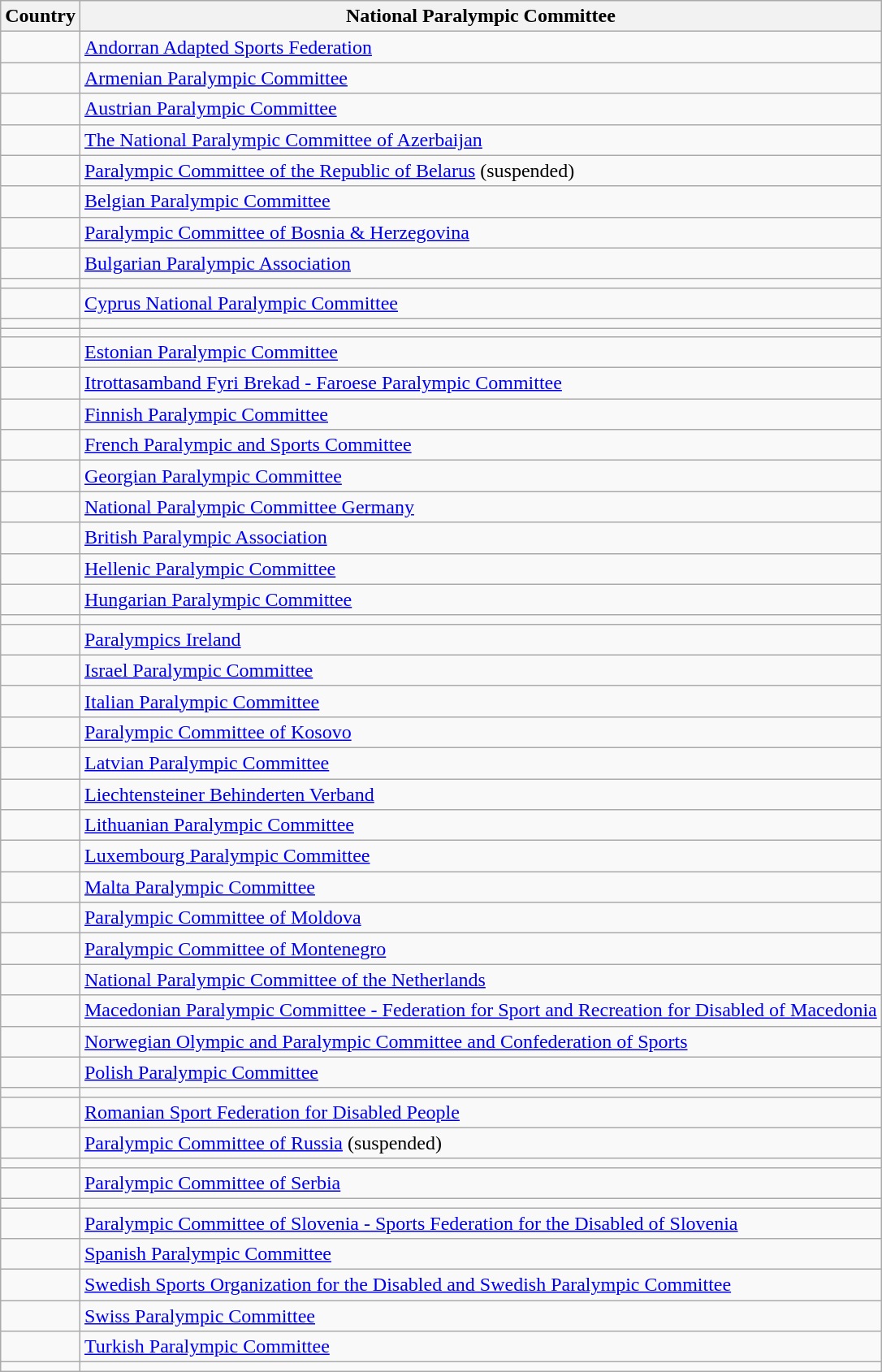<table class="wikitable">
<tr>
<th>Country</th>
<th>National Paralympic Committee</th>
</tr>
<tr>
<td></td>
<td><a href='#'>Andorran Adapted Sports Federation</a></td>
</tr>
<tr>
<td></td>
<td><a href='#'>Armenian Paralympic Committee</a></td>
</tr>
<tr>
<td></td>
<td><a href='#'>Austrian Paralympic Committee</a></td>
</tr>
<tr>
<td></td>
<td><a href='#'>The National Paralympic Committee of Azerbaijan</a></td>
</tr>
<tr>
<td></td>
<td><a href='#'>Paralympic Committee of the Republic of Belarus</a> (suspended)</td>
</tr>
<tr>
<td></td>
<td><a href='#'>Belgian Paralympic Committee</a></td>
</tr>
<tr>
<td></td>
<td><a href='#'>Paralympic Committee of Bosnia & Herzegovina</a></td>
</tr>
<tr>
<td></td>
<td><a href='#'>Bulgarian Paralympic Association</a></td>
</tr>
<tr>
<td></td>
<td></td>
</tr>
<tr>
<td></td>
<td><a href='#'>Cyprus National Paralympic Committee</a></td>
</tr>
<tr>
<td></td>
<td></td>
</tr>
<tr>
<td></td>
<td></td>
</tr>
<tr>
<td></td>
<td><a href='#'>Estonian Paralympic Committee</a></td>
</tr>
<tr>
<td></td>
<td><a href='#'>Itrottasamband Fyri Brekad - Faroese Paralympic Committee</a></td>
</tr>
<tr>
<td></td>
<td><a href='#'>Finnish Paralympic Committee</a></td>
</tr>
<tr>
<td></td>
<td><a href='#'>French Paralympic and Sports Committee</a></td>
</tr>
<tr>
<td></td>
<td><a href='#'>Georgian Paralympic Committee</a></td>
</tr>
<tr>
<td></td>
<td><a href='#'>National Paralympic Committee Germany</a></td>
</tr>
<tr>
<td></td>
<td><a href='#'>British Paralympic Association</a></td>
</tr>
<tr>
<td></td>
<td><a href='#'>Hellenic Paralympic Committee</a></td>
</tr>
<tr>
<td></td>
<td><a href='#'>Hungarian Paralympic Committee</a></td>
</tr>
<tr>
<td></td>
<td></td>
</tr>
<tr>
<td></td>
<td><a href='#'>Paralympics Ireland</a></td>
</tr>
<tr>
<td></td>
<td><a href='#'>Israel Paralympic Committee</a></td>
</tr>
<tr>
<td></td>
<td><a href='#'>Italian Paralympic Committee</a></td>
</tr>
<tr>
<td></td>
<td><a href='#'>Paralympic Committee of Kosovo</a></td>
</tr>
<tr>
<td></td>
<td><a href='#'>Latvian Paralympic Committee</a></td>
</tr>
<tr>
<td></td>
<td><a href='#'>Liechtensteiner Behinderten Verband</a></td>
</tr>
<tr>
<td></td>
<td><a href='#'>Lithuanian Paralympic Committee</a></td>
</tr>
<tr>
<td></td>
<td><a href='#'>Luxembourg Paralympic Committee</a></td>
</tr>
<tr>
<td></td>
<td><a href='#'>Malta Paralympic Committee</a></td>
</tr>
<tr>
<td></td>
<td><a href='#'>Paralympic Committee of Moldova</a></td>
</tr>
<tr>
<td></td>
<td><a href='#'>Paralympic Committee of Montenegro</a></td>
</tr>
<tr>
<td></td>
<td><a href='#'>National Paralympic Committee of the Netherlands</a></td>
</tr>
<tr>
<td></td>
<td><a href='#'>Macedonian Paralympic Committee - Federation for Sport and Recreation for Disabled of Macedonia</a></td>
</tr>
<tr>
<td></td>
<td><a href='#'>Norwegian Olympic and Paralympic Committee and Confederation of Sports</a></td>
</tr>
<tr>
<td></td>
<td><a href='#'>Polish Paralympic Committee</a></td>
</tr>
<tr>
<td></td>
<td></td>
</tr>
<tr>
<td></td>
<td><a href='#'>Romanian Sport Federation for Disabled People</a></td>
</tr>
<tr>
<td></td>
<td><a href='#'>Paralympic Committee of Russia</a> (suspended)</td>
</tr>
<tr>
<td></td>
<td></td>
</tr>
<tr>
<td></td>
<td><a href='#'>Paralympic Committee of Serbia</a></td>
</tr>
<tr>
<td></td>
<td></td>
</tr>
<tr>
<td></td>
<td><a href='#'>Paralympic Committee of Slovenia - Sports Federation for the Disabled of Slovenia</a></td>
</tr>
<tr>
<td></td>
<td><a href='#'>Spanish Paralympic Committee</a></td>
</tr>
<tr>
<td></td>
<td><a href='#'>Swedish Sports Organization for the Disabled and Swedish Paralympic Committee</a></td>
</tr>
<tr>
<td></td>
<td><a href='#'>Swiss Paralympic Committee</a></td>
</tr>
<tr>
<td></td>
<td><a href='#'>Turkish Paralympic Committee</a></td>
</tr>
<tr>
<td></td>
<td></td>
</tr>
</table>
